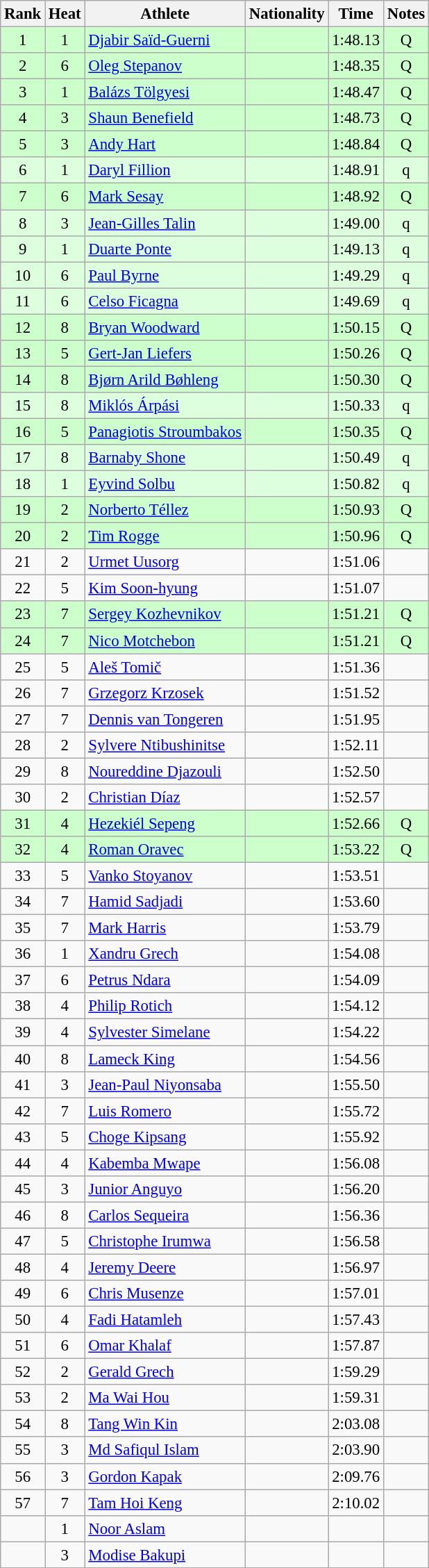<table class="wikitable sortable" style="text-align:center;font-size:95%">
<tr>
<th>Rank</th>
<th>Heat</th>
<th>Athlete</th>
<th>Nationality</th>
<th>Time</th>
<th>Notes</th>
</tr>
<tr bgcolor=ccffcc>
<td>1</td>
<td>1</td>
<td align="left"><a href='#'>Djabir Saïd-Guerni</a></td>
<td align=left></td>
<td>1:48.13</td>
<td>Q</td>
</tr>
<tr bgcolor=ccffcc>
<td>2</td>
<td>6</td>
<td align="left"><a href='#'>Oleg Stepanov</a></td>
<td align=left></td>
<td>1:48.35</td>
<td>Q</td>
</tr>
<tr bgcolor=ccffcc>
<td>3</td>
<td>1</td>
<td align="left"><a href='#'>Balázs Tölgyesi</a></td>
<td align=left></td>
<td>1:48.47</td>
<td>Q</td>
</tr>
<tr bgcolor=ccffcc>
<td>4</td>
<td>3</td>
<td align="left"><a href='#'>Shaun Benefield</a></td>
<td align=left></td>
<td>1:48.73</td>
<td>Q</td>
</tr>
<tr bgcolor=ccffcc>
<td>5</td>
<td>3</td>
<td align="left"><a href='#'>Andy Hart</a></td>
<td align=left></td>
<td>1:48.84</td>
<td>Q</td>
</tr>
<tr bgcolor=ddffdd>
<td>6</td>
<td>1</td>
<td align="left"><a href='#'>Daryl Fillion</a></td>
<td align=left></td>
<td>1:48.91</td>
<td>q</td>
</tr>
<tr bgcolor=ccffcc>
<td>7</td>
<td>6</td>
<td align="left"><a href='#'>Mark Sesay</a></td>
<td align=left></td>
<td>1:48.92</td>
<td>Q</td>
</tr>
<tr bgcolor=ddffdd>
<td>8</td>
<td>3</td>
<td align="left"><a href='#'>Jean-Gilles Talin</a></td>
<td align=left></td>
<td>1:49.00</td>
<td>q</td>
</tr>
<tr bgcolor=ddffdd>
<td>9</td>
<td>1</td>
<td align="left"><a href='#'>Duarte Ponte</a></td>
<td align=left></td>
<td>1:49.13</td>
<td>q</td>
</tr>
<tr bgcolor=ddffdd>
<td>10</td>
<td>6</td>
<td align="left"><a href='#'>Paul Byrne</a></td>
<td align=left></td>
<td>1:49.29</td>
<td>q</td>
</tr>
<tr bgcolor=ddffdd>
<td>11</td>
<td>6</td>
<td align="left"><a href='#'>Celso Ficagna</a></td>
<td align=left></td>
<td>1:49.69</td>
<td>q</td>
</tr>
<tr bgcolor=ccffcc>
<td>12</td>
<td>8</td>
<td align="left"><a href='#'>Bryan Woodward</a></td>
<td align=left></td>
<td>1:50.15</td>
<td>Q</td>
</tr>
<tr bgcolor=ccffcc>
<td>13</td>
<td>5</td>
<td align="left"><a href='#'>Gert-Jan Liefers</a></td>
<td align=left></td>
<td>1:50.26</td>
<td>Q</td>
</tr>
<tr bgcolor=ccffcc>
<td>14</td>
<td>8</td>
<td align="left"><a href='#'>Bjørn Arild Bøhleng</a></td>
<td align=left></td>
<td>1:50.30</td>
<td>Q</td>
</tr>
<tr bgcolor=ddffdd>
<td>15</td>
<td>8</td>
<td align="left"><a href='#'>Miklós Árpási</a></td>
<td align=left></td>
<td>1:50.33</td>
<td>q</td>
</tr>
<tr bgcolor=ccffcc>
<td>16</td>
<td>5</td>
<td align="left"><a href='#'>Panagiotis Stroumbakos</a></td>
<td align=left></td>
<td>1:50.35</td>
<td>Q</td>
</tr>
<tr bgcolor=ddffdd>
<td>17</td>
<td>8</td>
<td align="left"><a href='#'>Barnaby Shone</a></td>
<td align=left></td>
<td>1:50.49</td>
<td>q</td>
</tr>
<tr bgcolor=ddffdd>
<td>18</td>
<td>1</td>
<td align="left"><a href='#'>Eyvind Solbu</a></td>
<td align=left></td>
<td>1:50.82</td>
<td>q</td>
</tr>
<tr bgcolor=ccffcc>
<td>19</td>
<td>2</td>
<td align="left"><a href='#'>Norberto Téllez</a></td>
<td align=left></td>
<td>1:50.93</td>
<td>Q</td>
</tr>
<tr bgcolor=ccffcc>
<td>20</td>
<td>2</td>
<td align="left"><a href='#'>Tim Rogge</a></td>
<td align=left></td>
<td>1:50.96</td>
<td>Q</td>
</tr>
<tr>
<td>21</td>
<td>2</td>
<td align="left"><a href='#'>Urmet Uusorg</a></td>
<td align=left></td>
<td>1:51.06</td>
<td></td>
</tr>
<tr>
<td>22</td>
<td>5</td>
<td align="left"><a href='#'>Kim Soon-hyung</a></td>
<td align=left></td>
<td>1:51.07</td>
<td></td>
</tr>
<tr bgcolor=ccffcc>
<td>23</td>
<td>7</td>
<td align="left"><a href='#'>Sergey Kozhevnikov</a></td>
<td align=left></td>
<td>1:51.21</td>
<td>Q</td>
</tr>
<tr bgcolor=ccffcc>
<td>24</td>
<td>7</td>
<td align="left"><a href='#'>Nico Motchebon</a></td>
<td align=left></td>
<td>1:51.21</td>
<td>Q</td>
</tr>
<tr>
<td>25</td>
<td>5</td>
<td align="left"><a href='#'>Aleš Tomič</a></td>
<td align=left></td>
<td>1:51.36</td>
<td></td>
</tr>
<tr>
<td>26</td>
<td>7</td>
<td align="left"><a href='#'>Grzegorz Krzosek</a></td>
<td align=left></td>
<td>1:51.52</td>
<td></td>
</tr>
<tr>
<td>27</td>
<td>7</td>
<td align="left"><a href='#'>Dennis van Tongeren</a></td>
<td align=left></td>
<td>1:51.95</td>
<td></td>
</tr>
<tr>
<td>28</td>
<td>2</td>
<td align="left"><a href='#'>Sylvere Ntibushinitse</a></td>
<td align=left></td>
<td>1:52.11</td>
<td></td>
</tr>
<tr>
<td>29</td>
<td>8</td>
<td align="left"><a href='#'>Noureddine Djazouli</a></td>
<td align=left></td>
<td>1:52.50</td>
<td></td>
</tr>
<tr>
<td>30</td>
<td>2</td>
<td align="left"><a href='#'>Christian Díaz</a></td>
<td align=left></td>
<td>1:52.57</td>
<td></td>
</tr>
<tr bgcolor=ccffcc>
<td>31</td>
<td>4</td>
<td align="left"><a href='#'>Hezekiél Sepeng</a></td>
<td align=left></td>
<td>1:52.66</td>
<td>Q</td>
</tr>
<tr bgcolor=ccffcc>
<td>32</td>
<td>4</td>
<td align="left"><a href='#'>Roman Oravec</a></td>
<td align=left></td>
<td>1:53.22</td>
<td>Q</td>
</tr>
<tr>
<td>33</td>
<td>5</td>
<td align="left"><a href='#'>Vanko Stoyanov</a></td>
<td align=left></td>
<td>1:53.51</td>
<td></td>
</tr>
<tr>
<td>34</td>
<td>7</td>
<td align="left"><a href='#'>Hamid Sadjadi</a></td>
<td align=left></td>
<td>1:53.60</td>
<td></td>
</tr>
<tr>
<td>35</td>
<td>7</td>
<td align="left"><a href='#'>Mark Harris</a></td>
<td align=left></td>
<td>1:53.79</td>
<td></td>
</tr>
<tr>
<td>36</td>
<td>1</td>
<td align="left"><a href='#'>Xandru Grech</a></td>
<td align=left></td>
<td>1:54.08</td>
<td></td>
</tr>
<tr>
<td>37</td>
<td>6</td>
<td align="left"><a href='#'>Petrus Ndara</a></td>
<td align=left></td>
<td>1:54.09</td>
<td></td>
</tr>
<tr>
<td>38</td>
<td>4</td>
<td align="left"><a href='#'>Philip Rotich</a></td>
<td align=left></td>
<td>1:54.12</td>
<td></td>
</tr>
<tr>
<td>39</td>
<td>4</td>
<td align="left"><a href='#'>Sylvester Simelane</a></td>
<td align=left></td>
<td>1:54.22</td>
<td></td>
</tr>
<tr>
<td>40</td>
<td>8</td>
<td align="left"><a href='#'>Lameck King</a></td>
<td align=left></td>
<td>1:54.56</td>
<td></td>
</tr>
<tr>
<td>41</td>
<td>3</td>
<td align="left"><a href='#'>Jean-Paul Niyonsaba</a></td>
<td align=left></td>
<td>1:55.50</td>
<td></td>
</tr>
<tr>
<td>42</td>
<td>7</td>
<td align="left"><a href='#'>Luis Romero</a></td>
<td align=left></td>
<td>1:55.72</td>
<td></td>
</tr>
<tr>
<td>43</td>
<td>5</td>
<td align="left"><a href='#'>Choge Kipsang</a></td>
<td align=left></td>
<td>1:55.92</td>
<td></td>
</tr>
<tr>
<td>44</td>
<td>4</td>
<td align="left"><a href='#'>Kabemba Mwape</a></td>
<td align=left></td>
<td>1:56.08</td>
<td></td>
</tr>
<tr>
<td>45</td>
<td>3</td>
<td align="left"><a href='#'>Junior Anguyo</a></td>
<td align=left></td>
<td>1:56.20</td>
<td></td>
</tr>
<tr>
<td>46</td>
<td>8</td>
<td align="left"><a href='#'>Carlos Sequeira</a></td>
<td align=left></td>
<td>1:56.36</td>
<td></td>
</tr>
<tr>
<td>47</td>
<td>5</td>
<td align="left"><a href='#'>Christophe Irumwa</a></td>
<td align=left></td>
<td>1:56.58</td>
<td></td>
</tr>
<tr>
<td>48</td>
<td>4</td>
<td align="left"><a href='#'>Jeremy Deere</a></td>
<td align=left></td>
<td>1:56.97</td>
<td></td>
</tr>
<tr>
<td>49</td>
<td>6</td>
<td align="left"><a href='#'>Chris Musenze</a></td>
<td align=left></td>
<td>1:57.01</td>
<td></td>
</tr>
<tr>
<td>50</td>
<td>4</td>
<td align="left"><a href='#'>Fadi Hatamleh</a></td>
<td align=left></td>
<td>1:57.43</td>
<td></td>
</tr>
<tr>
<td>51</td>
<td>6</td>
<td align="left"><a href='#'>Omar Khalaf</a></td>
<td align=left></td>
<td>1:57.87</td>
<td></td>
</tr>
<tr>
<td>52</td>
<td>2</td>
<td align="left"><a href='#'>Gerald Grech</a></td>
<td align=left></td>
<td>1:59.29</td>
<td></td>
</tr>
<tr>
<td>53</td>
<td>2</td>
<td align="left"><a href='#'>Ma Wai Hou</a></td>
<td align=left></td>
<td>1:59.31</td>
<td></td>
</tr>
<tr>
<td>54</td>
<td>8</td>
<td align="left"><a href='#'>Tang Win Kin</a></td>
<td align=left></td>
<td>2:03.08</td>
<td></td>
</tr>
<tr>
<td>55</td>
<td>3</td>
<td align="left"><a href='#'>Md Safiqul Islam</a></td>
<td align=left></td>
<td>2:03.90</td>
<td></td>
</tr>
<tr>
<td>56</td>
<td>3</td>
<td align="left"><a href='#'>Gordon Kapak</a></td>
<td align=left></td>
<td>2:09.76</td>
<td></td>
</tr>
<tr>
<td>57</td>
<td>7</td>
<td align="left"><a href='#'>Tam Hoi Keng</a></td>
<td align=left></td>
<td>2:10.02</td>
<td></td>
</tr>
<tr>
<td></td>
<td>1</td>
<td align="left"><a href='#'>Noor Aslam</a></td>
<td align=left></td>
<td></td>
<td></td>
</tr>
<tr>
<td></td>
<td>3</td>
<td align="left"><a href='#'>Modise Bakupi</a></td>
<td align=left></td>
<td></td>
<td></td>
</tr>
</table>
